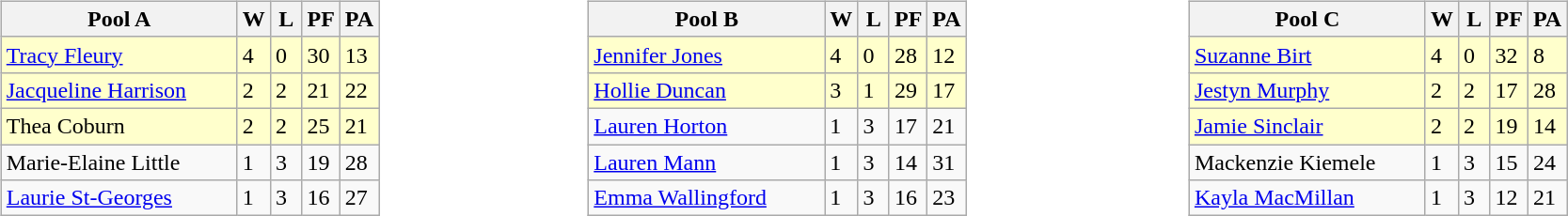<table>
<tr>
<td valign=top width=10%><br><table class=wikitable>
<tr>
<th width=160>Pool A</th>
<th width=15>W</th>
<th width=15>L</th>
<th width=15>PF</th>
<th width=15>PA</th>
</tr>
<tr bgcolor=#ffffcc>
<td> <a href='#'>Tracy Fleury</a></td>
<td>4</td>
<td>0</td>
<td>30</td>
<td>13</td>
</tr>
<tr bgcolor=#ffffcc>
<td> <a href='#'>Jacqueline Harrison</a></td>
<td>2</td>
<td>2</td>
<td>21</td>
<td>22</td>
</tr>
<tr bgcolor=#ffffcc>
<td> Thea Coburn</td>
<td>2</td>
<td>2</td>
<td>25</td>
<td>21</td>
</tr>
<tr>
<td> Marie-Elaine Little</td>
<td>1</td>
<td>3</td>
<td>19</td>
<td>28</td>
</tr>
<tr>
<td> <a href='#'>Laurie St-Georges</a></td>
<td>1</td>
<td>3</td>
<td>16</td>
<td>27</td>
</tr>
</table>
</td>
<td valign=top width=10%><br><table class=wikitable>
<tr>
<th width=160>Pool B</th>
<th width=15>W</th>
<th width=15>L</th>
<th width=15>PF</th>
<th width=15>PA</th>
</tr>
<tr bgcolor=#ffffcc>
<td> <a href='#'>Jennifer Jones</a></td>
<td>4</td>
<td>0</td>
<td>28</td>
<td>12</td>
</tr>
<tr bgcolor=#ffffcc>
<td> <a href='#'>Hollie Duncan</a></td>
<td>3</td>
<td>1</td>
<td>29</td>
<td>17</td>
</tr>
<tr>
<td> <a href='#'>Lauren Horton</a></td>
<td>1</td>
<td>3</td>
<td>17</td>
<td>21</td>
</tr>
<tr>
<td> <a href='#'>Lauren Mann</a></td>
<td>1</td>
<td>3</td>
<td>14</td>
<td>31</td>
</tr>
<tr>
<td> <a href='#'>Emma Wallingford</a></td>
<td>1</td>
<td>3</td>
<td>16</td>
<td>23</td>
</tr>
</table>
</td>
<td valign=top width=10%><br><table class=wikitable>
<tr>
<th width=160>Pool C</th>
<th width=15>W</th>
<th width=15>L</th>
<th width=15>PF</th>
<th width=15>PA</th>
</tr>
<tr bgcolor=#ffffcc>
<td> <a href='#'>Suzanne Birt</a></td>
<td>4</td>
<td>0</td>
<td>32</td>
<td>8</td>
</tr>
<tr bgcolor=#ffffcc>
<td> <a href='#'>Jestyn Murphy</a></td>
<td>2</td>
<td>2</td>
<td>17</td>
<td>28</td>
</tr>
<tr bgcolor=#ffffcc>
<td> <a href='#'>Jamie Sinclair</a></td>
<td>2</td>
<td>2</td>
<td>19</td>
<td>14</td>
</tr>
<tr>
<td> Mackenzie Kiemele</td>
<td>1</td>
<td>3</td>
<td>15</td>
<td>24</td>
</tr>
<tr>
<td> <a href='#'>Kayla MacMillan</a></td>
<td>1</td>
<td>3</td>
<td>12</td>
<td>21</td>
</tr>
</table>
</td>
</tr>
</table>
